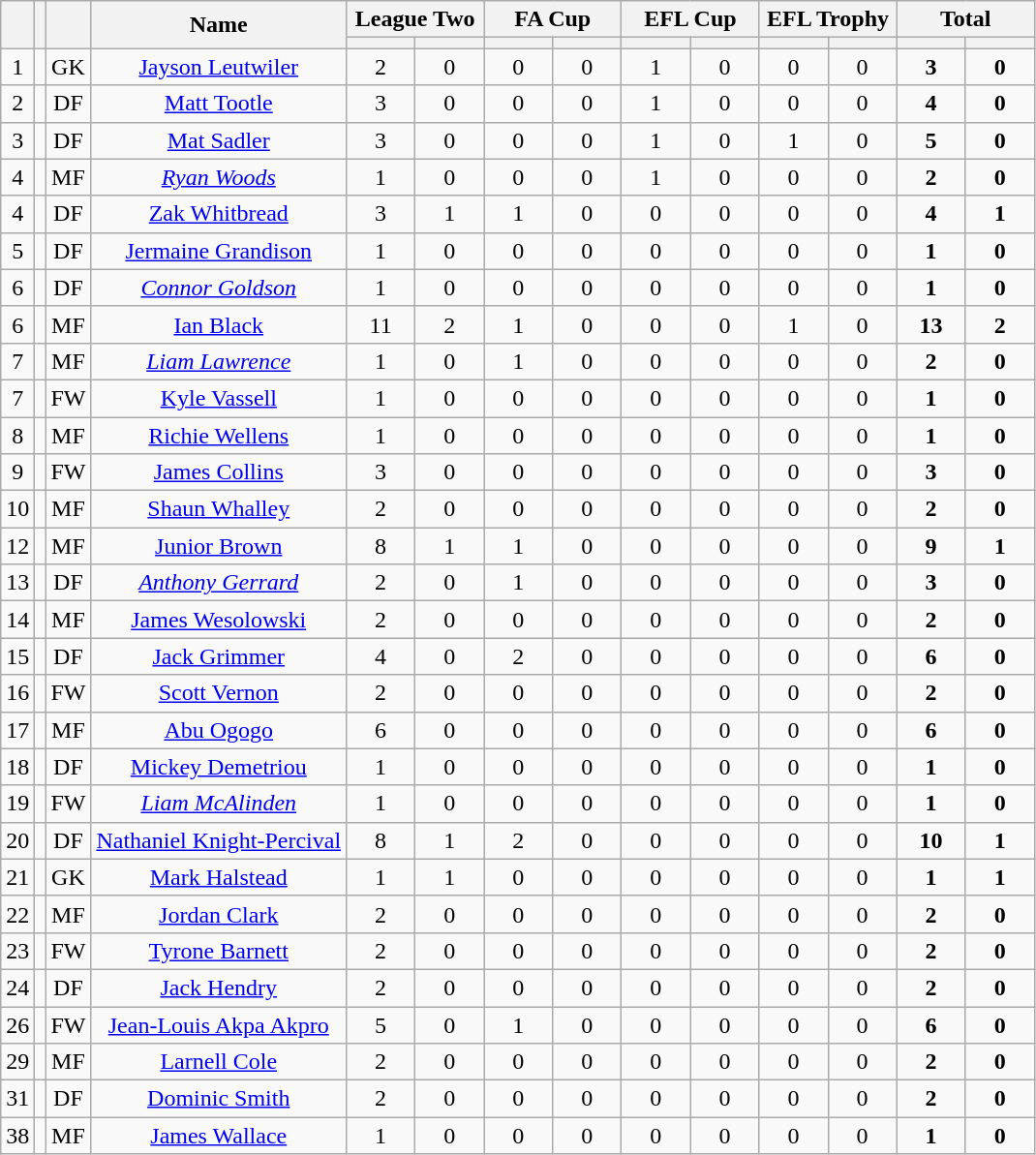<table class="wikitable sortable" style="text-align: center;">
<tr>
<th rowspan="2"></th>
<th rowspan="2"></th>
<th rowspan="2"></th>
<th rowspan="2">Name</th>
<th colspan="2">League Two</th>
<th colspan="2">FA Cup</th>
<th colspan="2">EFL Cup</th>
<th colspan="2">EFL Trophy</th>
<th colspan="2">Total</th>
</tr>
<tr>
<th style="width:40px;"></th>
<th style="width:40px;"></th>
<th style="width:40px;"></th>
<th style="width:40px;"></th>
<th style="width:40px;"></th>
<th style="width:40px;"></th>
<th style="width:40px;"></th>
<th style="width:40px;"></th>
<th style="width:40px;"></th>
<th style="width:40px;"></th>
</tr>
<tr>
<td>1</td>
<td></td>
<td>GK</td>
<td><a href='#'>Jayson Leutwiler</a></td>
<td>2</td>
<td>0</td>
<td>0</td>
<td>0</td>
<td>1</td>
<td>0</td>
<td>0</td>
<td>0</td>
<td><strong>3</strong></td>
<td><strong>0</strong></td>
</tr>
<tr>
<td>2</td>
<td></td>
<td>DF</td>
<td><a href='#'>Matt Tootle</a></td>
<td>3</td>
<td>0</td>
<td>0</td>
<td>0</td>
<td>1</td>
<td>0</td>
<td>0</td>
<td>0</td>
<td><strong>4</strong></td>
<td><strong>0</strong></td>
</tr>
<tr>
<td>3</td>
<td></td>
<td>DF</td>
<td><a href='#'>Mat Sadler</a></td>
<td>3</td>
<td>0</td>
<td>0</td>
<td>0</td>
<td>1</td>
<td>0</td>
<td>1</td>
<td>0</td>
<td><strong>5</strong></td>
<td><strong>0</strong></td>
</tr>
<tr>
<td>4</td>
<td></td>
<td>MF</td>
<td><em><a href='#'>Ryan Woods</a></em></td>
<td>1</td>
<td>0</td>
<td>0</td>
<td>0</td>
<td>1</td>
<td>0</td>
<td>0</td>
<td>0</td>
<td><strong>2</strong></td>
<td><strong>0</strong></td>
</tr>
<tr>
<td>4</td>
<td></td>
<td>DF</td>
<td><a href='#'>Zak Whitbread</a></td>
<td>3</td>
<td>1</td>
<td>1</td>
<td>0</td>
<td>0</td>
<td>0</td>
<td>0</td>
<td>0</td>
<td><strong>4</strong></td>
<td><strong>1</strong></td>
</tr>
<tr>
<td>5</td>
<td></td>
<td>DF</td>
<td><a href='#'>Jermaine Grandison</a></td>
<td>1</td>
<td>0</td>
<td>0</td>
<td>0</td>
<td>0</td>
<td>0</td>
<td>0</td>
<td>0</td>
<td><strong>1</strong></td>
<td><strong>0</strong></td>
</tr>
<tr>
<td>6</td>
<td></td>
<td>DF</td>
<td><em><a href='#'>Connor Goldson</a></em></td>
<td>1</td>
<td>0</td>
<td>0</td>
<td>0</td>
<td>0</td>
<td>0</td>
<td>0</td>
<td>0</td>
<td><strong>1</strong></td>
<td><strong>0</strong></td>
</tr>
<tr>
<td>6</td>
<td></td>
<td>MF</td>
<td><a href='#'>Ian Black</a></td>
<td>11</td>
<td>2</td>
<td>1</td>
<td>0</td>
<td>0</td>
<td>0</td>
<td>1</td>
<td>0</td>
<td><strong>13</strong></td>
<td><strong>2</strong></td>
</tr>
<tr>
<td>7</td>
<td></td>
<td>MF</td>
<td><em><a href='#'>Liam Lawrence</a></em></td>
<td>1</td>
<td>0</td>
<td>1</td>
<td>0</td>
<td>0</td>
<td>0</td>
<td>0</td>
<td>0</td>
<td><strong>2</strong></td>
<td><strong>0</strong></td>
</tr>
<tr>
<td>7</td>
<td></td>
<td>FW</td>
<td><a href='#'>Kyle Vassell</a></td>
<td>1</td>
<td>0</td>
<td>0</td>
<td>0</td>
<td>0</td>
<td>0</td>
<td>0</td>
<td>0</td>
<td><strong>1</strong></td>
<td><strong>0</strong></td>
</tr>
<tr>
<td>8</td>
<td></td>
<td>MF</td>
<td><a href='#'>Richie Wellens</a></td>
<td>1</td>
<td>0</td>
<td>0</td>
<td>0</td>
<td>0</td>
<td>0</td>
<td>0</td>
<td>0</td>
<td><strong>1</strong></td>
<td><strong>0</strong></td>
</tr>
<tr>
<td>9</td>
<td></td>
<td>FW</td>
<td><a href='#'>James Collins</a></td>
<td>3</td>
<td>0</td>
<td>0</td>
<td>0</td>
<td>0</td>
<td>0</td>
<td>0</td>
<td>0</td>
<td><strong>3</strong></td>
<td><strong>0</strong></td>
</tr>
<tr>
<td>10</td>
<td></td>
<td>MF</td>
<td><a href='#'>Shaun Whalley</a></td>
<td>2</td>
<td>0</td>
<td>0</td>
<td>0</td>
<td>0</td>
<td>0</td>
<td>0</td>
<td>0</td>
<td><strong>2</strong></td>
<td><strong>0</strong></td>
</tr>
<tr>
<td>12</td>
<td></td>
<td>MF</td>
<td><a href='#'>Junior Brown</a></td>
<td>8</td>
<td>1</td>
<td>1</td>
<td>0</td>
<td>0</td>
<td>0</td>
<td>0</td>
<td>0</td>
<td><strong>9</strong></td>
<td><strong>1</strong></td>
</tr>
<tr>
<td>13</td>
<td></td>
<td>DF</td>
<td><em><a href='#'>Anthony Gerrard</a></em></td>
<td>2</td>
<td>0</td>
<td>1</td>
<td>0</td>
<td>0</td>
<td>0</td>
<td>0</td>
<td>0</td>
<td><strong>3</strong></td>
<td><strong>0</strong></td>
</tr>
<tr>
<td>14</td>
<td></td>
<td>MF</td>
<td><a href='#'>James Wesolowski</a></td>
<td>2</td>
<td>0</td>
<td>0</td>
<td>0</td>
<td>0</td>
<td>0</td>
<td>0</td>
<td>0</td>
<td><strong>2</strong></td>
<td><strong>0</strong></td>
</tr>
<tr>
<td>15</td>
<td></td>
<td>DF</td>
<td><a href='#'>Jack Grimmer</a></td>
<td>4</td>
<td>0</td>
<td>2</td>
<td>0</td>
<td>0</td>
<td>0</td>
<td>0</td>
<td>0</td>
<td><strong>6</strong></td>
<td><strong>0</strong></td>
</tr>
<tr>
<td>16</td>
<td></td>
<td>FW</td>
<td><a href='#'>Scott Vernon</a></td>
<td>2</td>
<td>0</td>
<td>0</td>
<td>0</td>
<td>0</td>
<td>0</td>
<td>0</td>
<td>0</td>
<td><strong>2</strong></td>
<td><strong>0</strong></td>
</tr>
<tr>
<td>17</td>
<td></td>
<td>MF</td>
<td><a href='#'>Abu Ogogo</a></td>
<td>6</td>
<td>0</td>
<td>0</td>
<td>0</td>
<td>0</td>
<td>0</td>
<td>0</td>
<td>0</td>
<td><strong>6</strong></td>
<td><strong>0</strong></td>
</tr>
<tr>
<td>18</td>
<td></td>
<td>DF</td>
<td><a href='#'>Mickey Demetriou</a></td>
<td>1</td>
<td>0</td>
<td>0</td>
<td>0</td>
<td>0</td>
<td>0</td>
<td>0</td>
<td>0</td>
<td><strong>1</strong></td>
<td><strong>0</strong></td>
</tr>
<tr>
<td>19</td>
<td></td>
<td>FW</td>
<td><em><a href='#'>Liam McAlinden</a></em></td>
<td>1</td>
<td>0</td>
<td>0</td>
<td>0</td>
<td>0</td>
<td>0</td>
<td>0</td>
<td>0</td>
<td><strong>1</strong></td>
<td><strong>0</strong></td>
</tr>
<tr>
<td>20</td>
<td></td>
<td>DF</td>
<td><a href='#'>Nathaniel Knight-Percival</a></td>
<td>8</td>
<td>1</td>
<td>2</td>
<td>0</td>
<td>0</td>
<td>0</td>
<td>0</td>
<td>0</td>
<td><strong>10</strong></td>
<td><strong>1</strong></td>
</tr>
<tr>
<td>21</td>
<td></td>
<td>GK</td>
<td><a href='#'>Mark Halstead</a></td>
<td>1</td>
<td>1</td>
<td>0</td>
<td>0</td>
<td>0</td>
<td>0</td>
<td>0</td>
<td>0</td>
<td><strong>1</strong></td>
<td><strong>1</strong></td>
</tr>
<tr>
<td>22</td>
<td></td>
<td>MF</td>
<td><a href='#'>Jordan Clark</a></td>
<td>2</td>
<td>0</td>
<td>0</td>
<td>0</td>
<td>0</td>
<td>0</td>
<td>0</td>
<td>0</td>
<td><strong>2</strong></td>
<td><strong>0</strong></td>
</tr>
<tr>
<td>23</td>
<td></td>
<td>FW</td>
<td><a href='#'>Tyrone Barnett</a></td>
<td>2</td>
<td>0</td>
<td>0</td>
<td>0</td>
<td>0</td>
<td>0</td>
<td>0</td>
<td>0</td>
<td><strong>2</strong></td>
<td><strong>0</strong></td>
</tr>
<tr>
<td>24</td>
<td></td>
<td>DF</td>
<td><a href='#'>Jack Hendry</a></td>
<td>2</td>
<td>0</td>
<td>0</td>
<td>0</td>
<td>0</td>
<td>0</td>
<td>0</td>
<td>0</td>
<td><strong>2</strong></td>
<td><strong>0</strong></td>
</tr>
<tr>
<td>26</td>
<td></td>
<td>FW</td>
<td><a href='#'>Jean-Louis Akpa Akpro</a></td>
<td>5</td>
<td>0</td>
<td>1</td>
<td>0</td>
<td>0</td>
<td>0</td>
<td>0</td>
<td>0</td>
<td><strong>6</strong></td>
<td><strong>0</strong></td>
</tr>
<tr>
<td>29</td>
<td></td>
<td>MF</td>
<td><a href='#'>Larnell Cole</a></td>
<td>2</td>
<td>0</td>
<td>0</td>
<td>0</td>
<td>0</td>
<td>0</td>
<td>0</td>
<td>0</td>
<td><strong>2</strong></td>
<td><strong>0</strong></td>
</tr>
<tr>
<td>31</td>
<td></td>
<td>DF</td>
<td><a href='#'>Dominic Smith</a></td>
<td>2</td>
<td>0</td>
<td>0</td>
<td>0</td>
<td>0</td>
<td>0</td>
<td>0</td>
<td>0</td>
<td><strong>2</strong></td>
<td><strong>0</strong></td>
</tr>
<tr>
<td>38</td>
<td></td>
<td>MF</td>
<td><a href='#'>James Wallace</a></td>
<td>1</td>
<td>0</td>
<td>0</td>
<td>0</td>
<td>0</td>
<td>0</td>
<td>0</td>
<td>0</td>
<td><strong>1</strong></td>
<td><strong>0</strong></td>
</tr>
</table>
